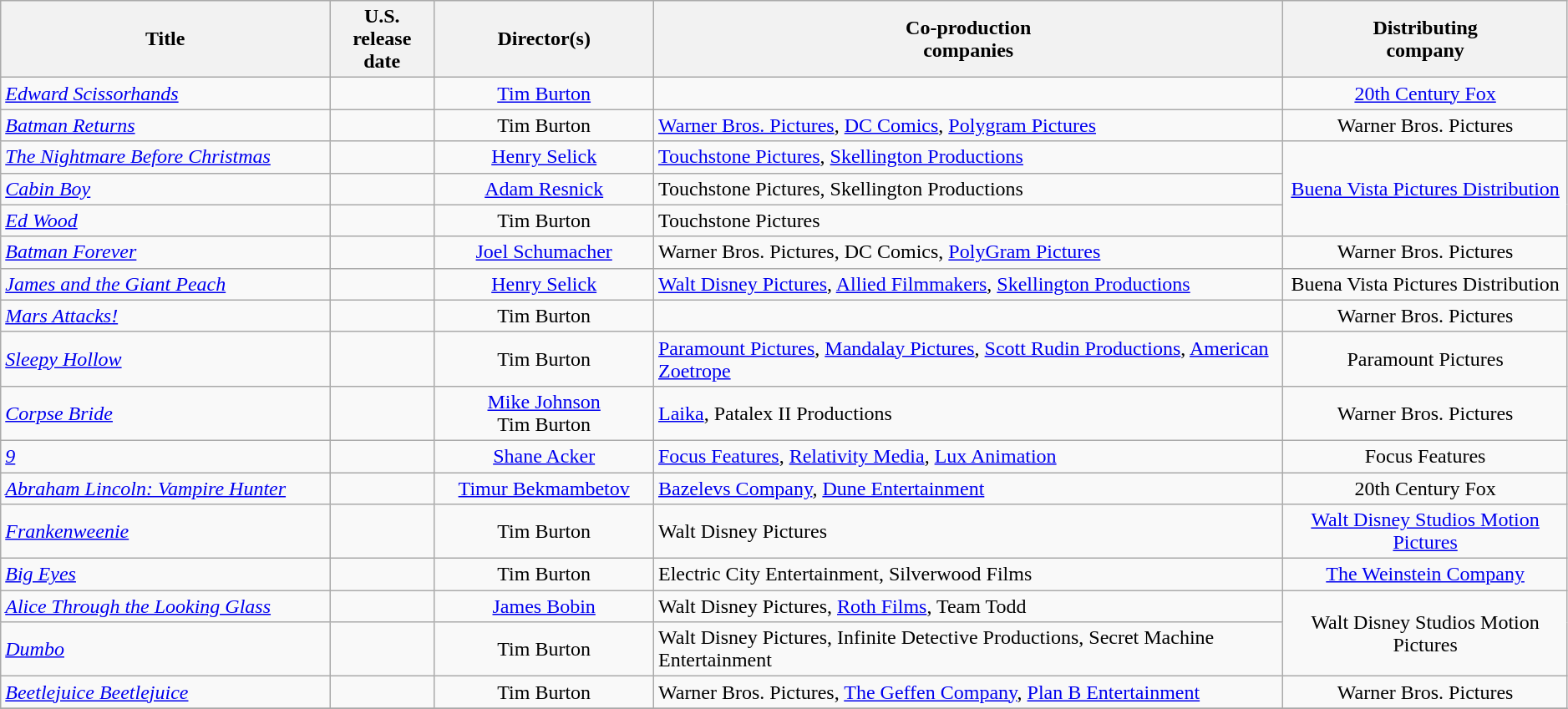<table class="wikitable" style="text-align:center; width:99%;">
<tr>
<th style="width:21%;">Title</th>
<th>U.S. <br>release date</th>
<th style="width:14%;">Director(s)</th>
<th>Co-production <br>companies</th>
<th>Distributing <br>company</th>
</tr>
<tr>
<td scope="row" style="text-align:left;"><em><a href='#'>Edward Scissorhands</a></em></td>
<td></td>
<td><a href='#'>Tim Burton</a></td>
<td></td>
<td><a href='#'>20th Century Fox</a></td>
</tr>
<tr>
<td scope="row" style="text-align:left;"><em><a href='#'>Batman Returns</a></em></td>
<td></td>
<td>Tim Burton</td>
<td style="text-align:left;"><a href='#'>Warner Bros. Pictures</a>, <a href='#'>DC Comics</a>, <a href='#'>Polygram Pictures</a></td>
<td>Warner Bros. Pictures</td>
</tr>
<tr>
<td scope="row" style="text-align:left;"><em><a href='#'>The Nightmare Before Christmas</a></em></td>
<td></td>
<td><a href='#'>Henry Selick</a></td>
<td style="text-align:left;"><a href='#'>Touchstone Pictures</a>, <a href='#'>Skellington Productions</a></td>
<td rowspan="3"><a href='#'>Buena Vista Pictures Distribution</a></td>
</tr>
<tr>
<td scope="row" style="text-align:left;"><em><a href='#'>Cabin Boy</a></em></td>
<td></td>
<td><a href='#'>Adam Resnick</a></td>
<td style="text-align:left;">Touchstone Pictures, Skellington Productions</td>
</tr>
<tr>
<td scope="row" style="text-align:left;"><em><a href='#'>Ed Wood</a></em></td>
<td></td>
<td>Tim Burton</td>
<td style="text-align:left;">Touchstone Pictures</td>
</tr>
<tr>
<td scope="row" style="text-align:left;"><em><a href='#'>Batman Forever</a></em></td>
<td></td>
<td><a href='#'>Joel Schumacher</a></td>
<td style="text-align:left;">Warner Bros. Pictures, DC Comics, <a href='#'>PolyGram Pictures</a></td>
<td>Warner Bros. Pictures</td>
</tr>
<tr>
<td scope="row" style="text-align:left;"><em><a href='#'>James and the Giant Peach</a></em></td>
<td></td>
<td><a href='#'>Henry Selick</a></td>
<td style="text-align:left;"><a href='#'>Walt Disney Pictures</a>, <a href='#'>Allied Filmmakers</a>, <a href='#'>Skellington Productions</a></td>
<td>Buena Vista Pictures Distribution</td>
</tr>
<tr>
<td scope="row" style="text-align:left;"><em><a href='#'>Mars Attacks!</a></em></td>
<td></td>
<td>Tim Burton</td>
<td></td>
<td>Warner Bros. Pictures</td>
</tr>
<tr>
<td scope="row" style="text-align:left;"><em><a href='#'>Sleepy Hollow</a></em></td>
<td></td>
<td>Tim Burton</td>
<td style="text-align:left;"><a href='#'>Paramount Pictures</a>, <a href='#'>Mandalay Pictures</a>, <a href='#'>Scott Rudin Productions</a>, <a href='#'>American Zoetrope</a></td>
<td>Paramount Pictures</td>
</tr>
<tr>
<td scope="row" style="text-align:left;"><em><a href='#'>Corpse Bride</a></em></td>
<td></td>
<td><a href='#'>Mike Johnson</a><br>Tim Burton</td>
<td style="text-align:left;"><a href='#'>Laika</a>, Patalex II Productions</td>
<td>Warner Bros. Pictures</td>
</tr>
<tr>
<td scope="row" style="text-align:left;"><em><a href='#'>9</a></em></td>
<td></td>
<td><a href='#'>Shane Acker</a></td>
<td style="text-align:left;"><a href='#'>Focus Features</a>, <a href='#'>Relativity Media</a>, <a href='#'>Lux Animation</a></td>
<td>Focus Features</td>
</tr>
<tr>
<td scope="row" style="text-align:left;"><em><a href='#'>Abraham Lincoln: Vampire Hunter</a></em></td>
<td></td>
<td><a href='#'>Timur Bekmambetov</a></td>
<td style="text-align:left;"><a href='#'>Bazelevs Company</a>, <a href='#'>Dune Entertainment</a></td>
<td>20th Century Fox</td>
</tr>
<tr>
<td scope="row" style="text-align:left;"><em><a href='#'>Frankenweenie</a></em></td>
<td style="text-align:center;"></td>
<td>Tim Burton</td>
<td style="text-align:left;">Walt Disney Pictures</td>
<td><a href='#'>Walt Disney Studios Motion Pictures</a></td>
</tr>
<tr>
<td scope="row" style="text-align:left;"><em><a href='#'>Big Eyes</a></em></td>
<td></td>
<td>Tim Burton</td>
<td style="text-align:left;">Electric City Entertainment, Silverwood Films</td>
<td><a href='#'>The Weinstein Company</a></td>
</tr>
<tr>
<td scope="row" style="text-align:left;"><em><a href='#'>Alice Through the Looking Glass</a></em></td>
<td></td>
<td><a href='#'>James Bobin</a></td>
<td style="text-align:left;">Walt Disney Pictures, <a href='#'>Roth Films</a>, Team Todd</td>
<td rowspan="2">Walt Disney Studios Motion Pictures</td>
</tr>
<tr>
<td scope="row" style="text-align:left;"><em><a href='#'>Dumbo</a></em></td>
<td></td>
<td>Tim Burton</td>
<td style="text-align:left;">Walt Disney Pictures, Infinite Detective Productions, Secret Machine Entertainment</td>
</tr>
<tr>
<td scope="row" style="text-align:left;"><em><a href='#'>Beetlejuice Beetlejuice</a></em></td>
<td></td>
<td>Tim Burton</td>
<td style="text-align:left;">Warner Bros. Pictures, <a href='#'>The Geffen Company</a>, <a href='#'>Plan B Entertainment</a></td>
<td>Warner Bros. Pictures</td>
</tr>
<tr>
</tr>
</table>
